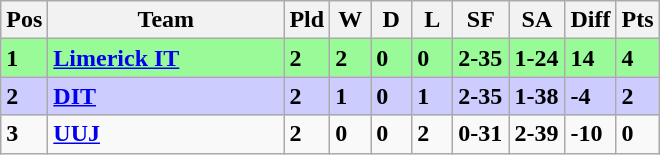<table class="wikitable" style="text-align: centre;">
<tr>
<th width=20>Pos</th>
<th width=150>Team</th>
<th width=20>Pld</th>
<th width=20>W</th>
<th width=20>D</th>
<th width=20>L</th>
<th width=30>SF</th>
<th width=30>SA</th>
<th width=20>Diff</th>
<th width=20>Pts</th>
</tr>
<tr style="background:#98FB98;">
<td><strong>1</strong></td>
<td align=left><strong> <a href='#'>Limerick IT</a> </strong></td>
<td><strong>2</strong></td>
<td><strong>2</strong></td>
<td><strong>0</strong></td>
<td><strong>0</strong></td>
<td><strong>2-35</strong></td>
<td><strong>1-24</strong></td>
<td><strong>14</strong></td>
<td><strong>4</strong></td>
</tr>
<tr style="background:#CCCCFF;">
<td><strong>2</strong></td>
<td align=left><strong> <a href='#'>DIT</a> </strong></td>
<td><strong>2</strong></td>
<td><strong>1</strong></td>
<td><strong>0</strong></td>
<td><strong>1</strong></td>
<td><strong>2-35</strong></td>
<td><strong>1-38</strong></td>
<td><strong>-4</strong></td>
<td><strong>2</strong></td>
</tr>
<tr>
<td><strong>3</strong></td>
<td align=left><strong> <a href='#'>UUJ</a> </strong></td>
<td><strong>2</strong></td>
<td><strong>0</strong></td>
<td><strong>0</strong></td>
<td><strong>2</strong></td>
<td><strong>0-31</strong></td>
<td><strong>2-39</strong></td>
<td><strong>-10</strong></td>
<td><strong>0</strong></td>
</tr>
</table>
